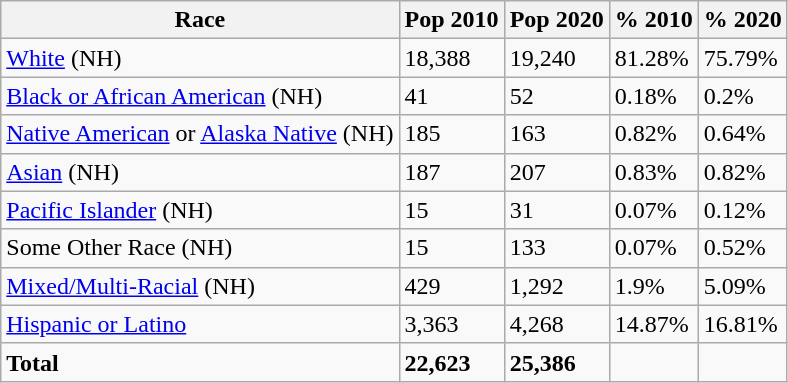<table class="wikitable">
<tr>
<th>Race</th>
<th>Pop 2010</th>
<th>Pop 2020</th>
<th>% 2010</th>
<th>% 2020</th>
</tr>
<tr>
<td><a href='#'>White</a> (NH)</td>
<td>18,388</td>
<td>19,240</td>
<td>81.28%</td>
<td>75.79%</td>
</tr>
<tr>
<td><a href='#'>Black or African American</a> (NH)</td>
<td>41</td>
<td>52</td>
<td>0.18%</td>
<td>0.2%</td>
</tr>
<tr>
<td><a href='#'>Native American</a> or <a href='#'>Alaska Native</a> (NH)</td>
<td>185</td>
<td>163</td>
<td>0.82%</td>
<td>0.64%</td>
</tr>
<tr>
<td><a href='#'>Asian</a> (NH)</td>
<td>187</td>
<td>207</td>
<td>0.83%</td>
<td>0.82%</td>
</tr>
<tr>
<td><a href='#'>Pacific Islander</a> (NH)</td>
<td>15</td>
<td>31</td>
<td>0.07%</td>
<td>0.12%</td>
</tr>
<tr>
<td>Some Other Race (NH)</td>
<td>15</td>
<td>133</td>
<td>0.07%</td>
<td>0.52%</td>
</tr>
<tr>
<td><a href='#'>Mixed/Multi-Racial</a> (NH)</td>
<td>429</td>
<td>1,292</td>
<td>1.9%</td>
<td>5.09%</td>
</tr>
<tr>
<td><a href='#'>Hispanic or Latino</a></td>
<td>3,363</td>
<td>4,268</td>
<td>14.87%</td>
<td>16.81%</td>
</tr>
<tr>
<td><strong>Total</strong></td>
<td><strong>22,623</strong></td>
<td><strong>25,386</strong></td>
<td></td>
<td></td>
</tr>
</table>
